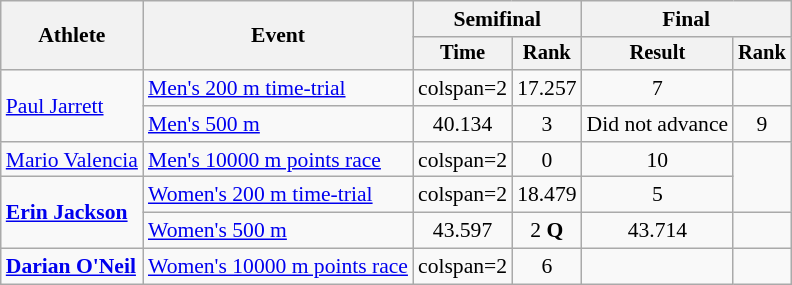<table class="wikitable" style="font-size:90%;">
<tr>
<th rowspan=2>Athlete</th>
<th rowspan=2>Event</th>
<th colspan=2>Semifinal</th>
<th colspan=2>Final</th>
</tr>
<tr style="font-size:95%">
<th>Time</th>
<th>Rank</th>
<th>Result</th>
<th>Rank</th>
</tr>
<tr align=center>
<td align=left rowspan=2><a href='#'>Paul Jarrett</a></td>
<td align=left><a href='#'>Men's 200 m time-trial</a></td>
<td>colspan=2 </td>
<td>17.257</td>
<td>7</td>
</tr>
<tr align=center>
<td align=left><a href='#'>Men's 500 m</a></td>
<td>40.134</td>
<td>3</td>
<td>Did not advance</td>
<td>9</td>
</tr>
<tr align=center>
<td align=left><a href='#'>Mario Valencia</a></td>
<td align=left><a href='#'>Men's 10000 m points race</a></td>
<td>colspan=2 </td>
<td>0</td>
<td>10</td>
</tr>
<tr align=center>
<td align=left rowspan=2><strong><a href='#'>Erin Jackson</a></strong></td>
<td align=left><a href='#'>Women's 200 m time-trial</a></td>
<td>colspan=2 </td>
<td>18.479</td>
<td>5</td>
</tr>
<tr align=center>
<td align=left><a href='#'>Women's 500 m</a></td>
<td>43.597</td>
<td>2 <strong>Q</strong></td>
<td>43.714</td>
<td></td>
</tr>
<tr align=center>
<td align=left><strong><a href='#'>Darian O'Neil</a></strong></td>
<td align=left><a href='#'>Women's 10000 m points race</a></td>
<td>colspan=2 </td>
<td>6</td>
<td></td>
</tr>
</table>
